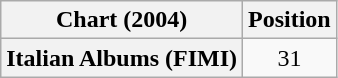<table class="wikitable plainrowheaders" style="text-align:center">
<tr>
<th scope="col">Chart (2004)</th>
<th scope="col">Position</th>
</tr>
<tr>
<th scope="row">Italian Albums (FIMI)</th>
<td>31</td>
</tr>
</table>
